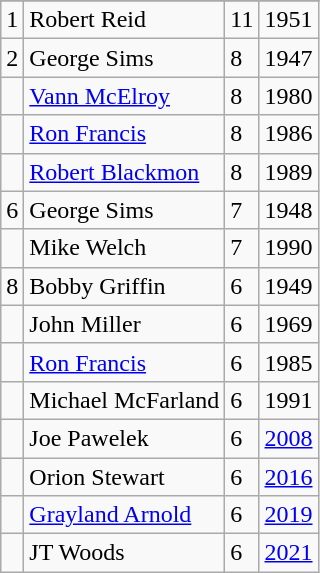<table class="wikitable">
<tr>
</tr>
<tr>
<td>1</td>
<td>Robert Reid</td>
<td>11</td>
<td>1951</td>
</tr>
<tr>
<td>2</td>
<td>George Sims</td>
<td>8</td>
<td>1947</td>
</tr>
<tr>
<td></td>
<td><a href='#'>Vann McElroy</a></td>
<td>8</td>
<td>1980</td>
</tr>
<tr>
<td></td>
<td><a href='#'>Ron Francis</a></td>
<td>8</td>
<td>1986</td>
</tr>
<tr>
<td></td>
<td><a href='#'>Robert Blackmon</a></td>
<td>8</td>
<td>1989</td>
</tr>
<tr>
<td>6</td>
<td>George Sims</td>
<td>7</td>
<td>1948</td>
</tr>
<tr>
<td></td>
<td>Mike Welch</td>
<td>7</td>
<td>1990</td>
</tr>
<tr>
<td>8</td>
<td>Bobby Griffin</td>
<td>6</td>
<td>1949</td>
</tr>
<tr>
<td></td>
<td>John Miller</td>
<td>6</td>
<td>1969</td>
</tr>
<tr>
<td></td>
<td><a href='#'>Ron Francis</a></td>
<td>6</td>
<td>1985</td>
</tr>
<tr>
<td></td>
<td>Michael McFarland</td>
<td>6</td>
<td>1991</td>
</tr>
<tr>
<td></td>
<td>Joe Pawelek</td>
<td>6</td>
<td><a href='#'>2008</a></td>
</tr>
<tr>
<td></td>
<td>Orion Stewart</td>
<td>6</td>
<td><a href='#'>2016</a></td>
</tr>
<tr>
<td></td>
<td><a href='#'>Grayland Arnold</a></td>
<td>6</td>
<td><a href='#'>2019</a></td>
</tr>
<tr>
<td></td>
<td>JT Woods</td>
<td>6</td>
<td><a href='#'>2021</a></td>
</tr>
</table>
